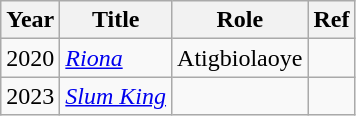<table class="wikitable">
<tr>
<th>Year</th>
<th>Title</th>
<th>Role</th>
<th>Ref</th>
</tr>
<tr>
<td>2020</td>
<td><em><a href='#'>Riona</a></em></td>
<td>Atigbiolaoye</td>
<td></td>
</tr>
<tr>
<td>2023</td>
<td><em><a href='#'>Slum King</a></em></td>
<td></td>
<td></td>
</tr>
</table>
